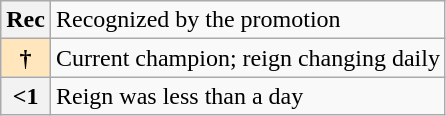<table class="wikitable sortable">
<tr>
<th>Rec</th>
<td>Recognized by the promotion</td>
</tr>
<tr>
<th style="background-color:#ffe6bd">†</th>
<td>Current champion; reign changing daily</td>
</tr>
<tr>
<th><1</th>
<td>Reign was less than a day</td>
</tr>
</table>
